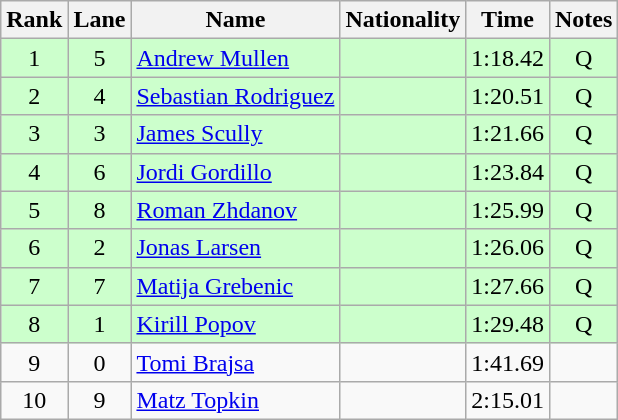<table class="wikitable sortable" style="text-align:center">
<tr>
<th>Rank</th>
<th>Lane</th>
<th>Name</th>
<th>Nationality</th>
<th>Time</th>
<th>Notes</th>
</tr>
<tr bgcolor=ccffcc>
<td>1</td>
<td>5</td>
<td align=left><a href='#'>Andrew Mullen</a></td>
<td align=left></td>
<td>1:18.42</td>
<td>Q</td>
</tr>
<tr bgcolor=ccffcc>
<td>2</td>
<td>4</td>
<td align=left><a href='#'>Sebastian Rodriguez</a></td>
<td align=left></td>
<td>1:20.51</td>
<td>Q</td>
</tr>
<tr bgcolor=ccffcc>
<td>3</td>
<td>3</td>
<td align=left><a href='#'>James Scully</a></td>
<td align=left></td>
<td>1:21.66</td>
<td>Q</td>
</tr>
<tr bgcolor=ccffcc>
<td>4</td>
<td>6</td>
<td align=left><a href='#'>Jordi Gordillo</a></td>
<td align=left></td>
<td>1:23.84</td>
<td>Q</td>
</tr>
<tr bgcolor=ccffcc>
<td>5</td>
<td>8</td>
<td align=left><a href='#'>Roman Zhdanov</a></td>
<td align=left></td>
<td>1:25.99</td>
<td>Q</td>
</tr>
<tr bgcolor=ccffcc>
<td>6</td>
<td>2</td>
<td align=left><a href='#'>Jonas Larsen</a></td>
<td align=left></td>
<td>1:26.06</td>
<td>Q</td>
</tr>
<tr bgcolor=ccffcc>
<td>7</td>
<td>7</td>
<td align=left><a href='#'>Matija Grebenic</a></td>
<td align=left></td>
<td>1:27.66</td>
<td>Q</td>
</tr>
<tr bgcolor=ccffcc>
<td>8</td>
<td>1</td>
<td align=left><a href='#'>Kirill Popov</a></td>
<td align=left></td>
<td>1:29.48</td>
<td>Q</td>
</tr>
<tr>
<td>9</td>
<td>0</td>
<td align=left><a href='#'>Tomi Brajsa</a></td>
<td align=left></td>
<td>1:41.69</td>
<td></td>
</tr>
<tr>
<td>10</td>
<td>9</td>
<td align=left><a href='#'>Matz Topkin</a></td>
<td align=left></td>
<td>2:15.01</td>
<td></td>
</tr>
</table>
